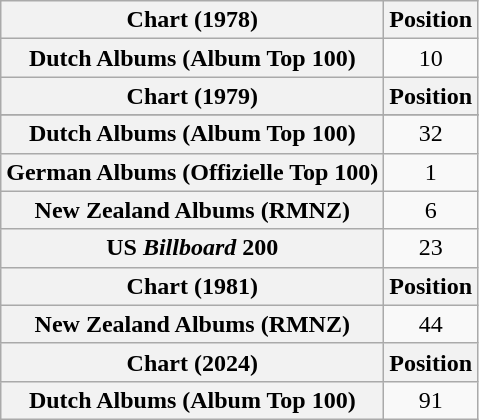<table class="wikitable plainrowheaders" style="text-align:center">
<tr>
<th scope="col">Chart (1978)</th>
<th scope="col">Position</th>
</tr>
<tr>
<th scope="row">Dutch Albums (Album Top 100)</th>
<td>10</td>
</tr>
<tr>
<th scope="col">Chart (1979)</th>
<th scope="col">Position</th>
</tr>
<tr>
</tr>
<tr>
<th scope="row">Dutch Albums (Album Top 100)</th>
<td>32</td>
</tr>
<tr>
<th scope="row">German Albums (Offizielle Top 100)</th>
<td>1</td>
</tr>
<tr>
<th scope="row">New Zealand Albums (RMNZ)</th>
<td>6</td>
</tr>
<tr>
<th scope="row">US <em>Billboard</em> 200</th>
<td>23</td>
</tr>
<tr>
<th scope="col">Chart (1981)</th>
<th scope="col">Position</th>
</tr>
<tr>
<th scope="row">New Zealand Albums (RMNZ)</th>
<td>44</td>
</tr>
<tr>
<th scope="col">Chart (2024)</th>
<th scope="col">Position</th>
</tr>
<tr>
<th scope="row">Dutch Albums (Album Top 100)</th>
<td>91</td>
</tr>
</table>
